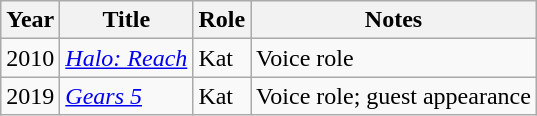<table class="wikitable sortable">
<tr>
<th>Year</th>
<th>Title</th>
<th>Role</th>
<th class="unsortable">Notes</th>
</tr>
<tr>
<td>2010</td>
<td><em><a href='#'>Halo: Reach</a></em></td>
<td>Kat</td>
<td>Voice role</td>
</tr>
<tr>
<td>2019</td>
<td><em><a href='#'>Gears 5</a></em></td>
<td>Kat</td>
<td>Voice role; guest appearance</td>
</tr>
</table>
